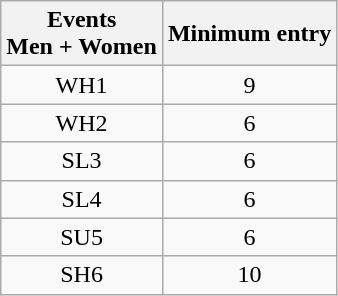<table class=wikitable>
<tr>
<th>Events<br>Men + Women</th>
<th>Minimum entry</th>
</tr>
<tr align=center>
<td>WH1</td>
<td>9</td>
</tr>
<tr align=center>
<td>WH2</td>
<td>6</td>
</tr>
<tr align=center>
<td>SL3</td>
<td>6</td>
</tr>
<tr align=center>
<td>SL4</td>
<td>6</td>
</tr>
<tr align=center>
<td>SU5</td>
<td>6</td>
</tr>
<tr align=center>
<td>SH6</td>
<td>10</td>
</tr>
</table>
